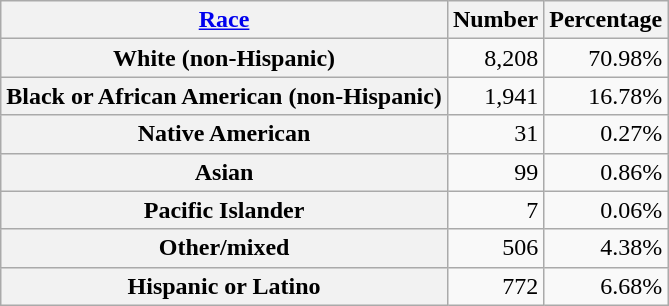<table class="wikitable" style="text-align:right">
<tr>
<th scope="col"><a href='#'>Race</a></th>
<th scope="col">Number</th>
<th scope="col">Percentage</th>
</tr>
<tr>
<th scope="row">White (non-Hispanic)</th>
<td>8,208</td>
<td>70.98%</td>
</tr>
<tr>
<th scope="row">Black or African American (non-Hispanic)</th>
<td>1,941</td>
<td>16.78%</td>
</tr>
<tr>
<th scope="row">Native American</th>
<td>31</td>
<td>0.27%</td>
</tr>
<tr>
<th scope="row">Asian</th>
<td>99</td>
<td>0.86%</td>
</tr>
<tr>
<th scope="row">Pacific Islander</th>
<td>7</td>
<td>0.06%</td>
</tr>
<tr>
<th scope="row">Other/mixed</th>
<td>506</td>
<td>4.38%</td>
</tr>
<tr>
<th scope="row">Hispanic or Latino</th>
<td>772</td>
<td>6.68%</td>
</tr>
</table>
